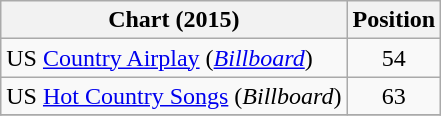<table class="wikitable sortable">
<tr>
<th scope="col">Chart (2015)</th>
<th scope="col">Position</th>
</tr>
<tr>
<td>US <a href='#'>Country Airplay</a> (<em><a href='#'>Billboard</a></em>)</td>
<td align="center">54</td>
</tr>
<tr>
<td>US <a href='#'>Hot Country Songs</a> (<em>Billboard</em>)</td>
<td align="center">63</td>
</tr>
<tr>
</tr>
</table>
